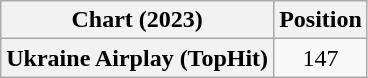<table class="wikitable plainrowheaders" style="text-align:center">
<tr>
<th scope="col">Chart (2023)</th>
<th scope="col">Position</th>
</tr>
<tr>
<th scope="row">Ukraine Airplay (TopHit)</th>
<td>147</td>
</tr>
</table>
